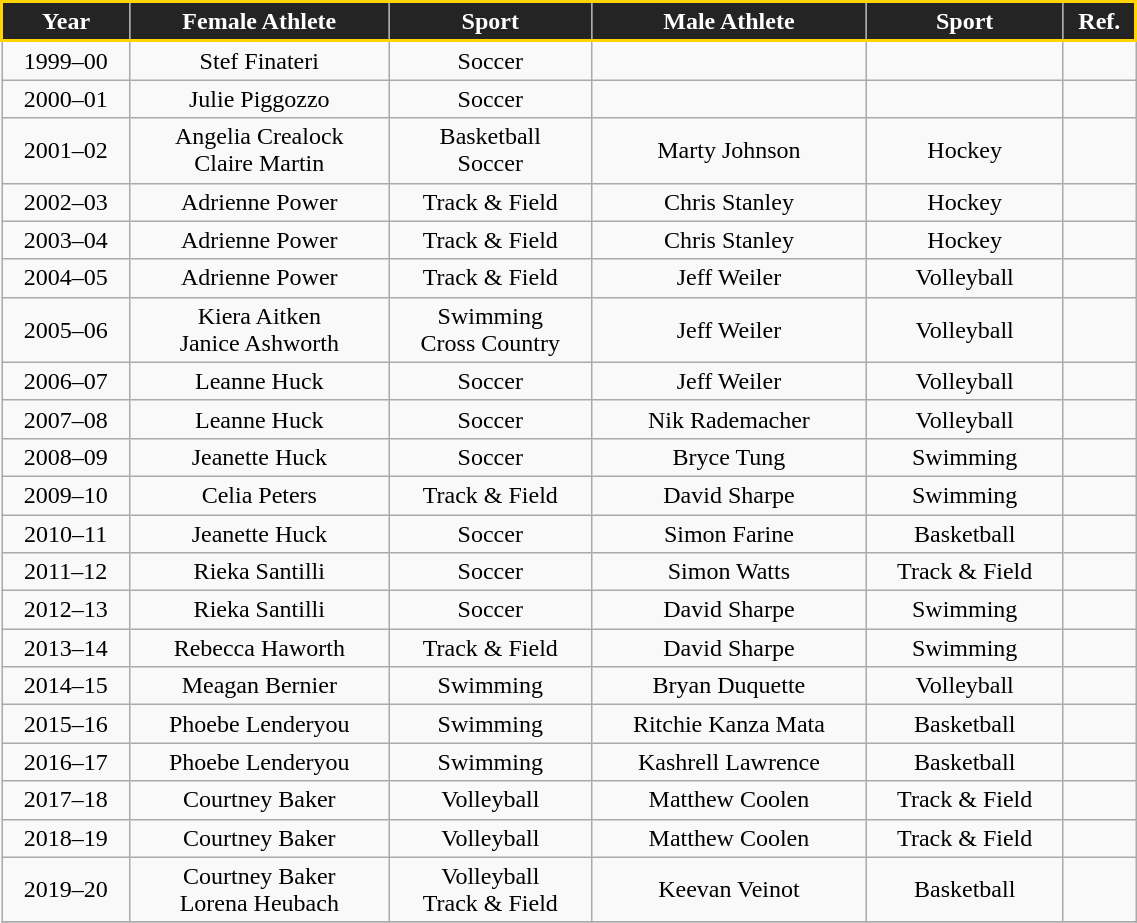<table class="wikitable" width="60%">
<tr align="center" style=" background:#242424;color:white;border:2px solid #FFD400">
<td><strong>Year</strong></td>
<td><strong>Female Athlete</strong></td>
<td><strong>Sport</strong></td>
<td><strong>Male Athlete</strong></td>
<td><strong>Sport</strong></td>
<td><strong>Ref.</strong></td>
</tr>
<tr align="center" bgcolor="">
<td>1999–00</td>
<td>Stef Finateri</td>
<td>Soccer</td>
<td></td>
<td></td>
<td></td>
</tr>
<tr align="center" bgcolor="">
<td>2000–01</td>
<td>Julie Piggozzo</td>
<td>Soccer</td>
<td></td>
<td></td>
<td></td>
</tr>
<tr align="center" bgcolor="">
<td>2001–02</td>
<td>Angelia Crealock<br>Claire Martin</td>
<td>Basketball<br>Soccer</td>
<td>Marty Johnson</td>
<td>Hockey</td>
<td></td>
</tr>
<tr align="center" bgcolor="">
<td>2002–03</td>
<td>Adrienne Power</td>
<td>Track & Field</td>
<td>Chris Stanley</td>
<td>Hockey</td>
<td></td>
</tr>
<tr align="center" bgcolor="">
<td>2003–04</td>
<td>Adrienne Power</td>
<td>Track & Field</td>
<td>Chris Stanley</td>
<td>Hockey</td>
<td></td>
</tr>
<tr align="center" bgcolor="">
<td>2004–05</td>
<td>Adrienne Power</td>
<td>Track & Field</td>
<td>Jeff Weiler</td>
<td>Volleyball</td>
<td></td>
</tr>
<tr align="center" bgcolor="">
<td>2005–06</td>
<td>Kiera Aitken<br>Janice Ashworth</td>
<td>Swimming<br>Cross Country</td>
<td>Jeff Weiler</td>
<td>Volleyball</td>
<td></td>
</tr>
<tr align="center" bgcolor="">
<td>2006–07</td>
<td>Leanne Huck</td>
<td>Soccer</td>
<td>Jeff Weiler</td>
<td>Volleyball</td>
<td></td>
</tr>
<tr align="center" bgcolor="">
<td>2007–08</td>
<td>Leanne Huck</td>
<td>Soccer</td>
<td>Nik Rademacher</td>
<td>Volleyball</td>
<td></td>
</tr>
<tr align="center" bgcolor="">
<td>2008–09</td>
<td>Jeanette Huck</td>
<td>Soccer</td>
<td>Bryce Tung</td>
<td>Swimming</td>
<td></td>
</tr>
<tr align="center" bgcolor="">
<td>2009–10</td>
<td>Celia Peters</td>
<td>Track & Field</td>
<td>David Sharpe</td>
<td>Swimming</td>
<td></td>
</tr>
<tr align="center" bgcolor="">
<td>2010–11</td>
<td>Jeanette Huck</td>
<td>Soccer</td>
<td>Simon Farine</td>
<td>Basketball</td>
<td></td>
</tr>
<tr align="center" bgcolor="">
<td>2011–12</td>
<td>Rieka Santilli</td>
<td>Soccer</td>
<td>Simon Watts</td>
<td>Track & Field</td>
<td></td>
</tr>
<tr align="center" bgcolor="">
<td>2012–13</td>
<td>Rieka Santilli</td>
<td>Soccer</td>
<td>David Sharpe</td>
<td>Swimming</td>
<td></td>
</tr>
<tr align="center" bgcolor="">
<td>2013–14</td>
<td>Rebecca Haworth</td>
<td>Track & Field</td>
<td>David Sharpe</td>
<td>Swimming</td>
<td></td>
</tr>
<tr align="center" bgcolor="">
<td>2014–15</td>
<td>Meagan Bernier</td>
<td>Swimming</td>
<td>Bryan Duquette</td>
<td>Volleyball</td>
<td></td>
</tr>
<tr align="center" bgcolor="">
<td>2015–16</td>
<td>Phoebe Lenderyou</td>
<td>Swimming</td>
<td>Ritchie Kanza Mata</td>
<td>Basketball</td>
<td></td>
</tr>
<tr align="center" bgcolor="">
<td>2016–17</td>
<td>Phoebe Lenderyou</td>
<td>Swimming</td>
<td>Kashrell Lawrence</td>
<td>Basketball</td>
<td></td>
</tr>
<tr align="center" bgcolor="">
<td>2017–18</td>
<td>Courtney Baker</td>
<td>Volleyball</td>
<td>Matthew Coolen</td>
<td>Track & Field</td>
<td></td>
</tr>
<tr align="center" bgcolor="">
<td>2018–19</td>
<td>Courtney Baker</td>
<td>Volleyball</td>
<td>Matthew Coolen</td>
<td>Track & Field</td>
<td></td>
</tr>
<tr align="center" bgcolor="">
<td>2019–20</td>
<td>Courtney Baker<br>Lorena Heubach</td>
<td>Volleyball<br>Track & Field</td>
<td>Keevan Veinot</td>
<td>Basketball</td>
<td></td>
</tr>
<tr align="center" bgcolor="">
</tr>
</table>
